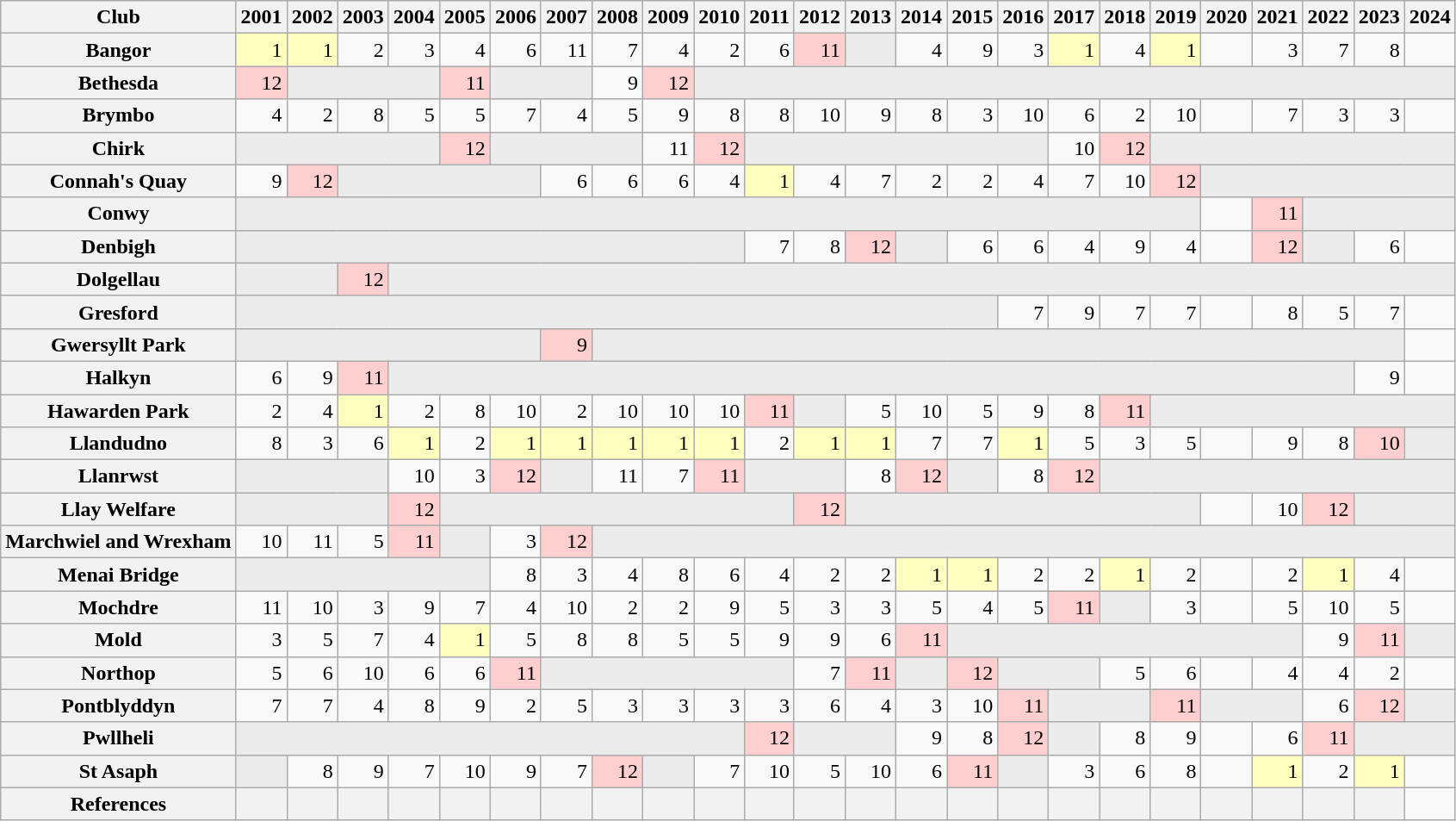<table class="wikitable plainrowheaders" style="text-align:right">
<tr>
<th scope="col">Club</th>
<th scope="col">2001</th>
<th scope="col">2002</th>
<th scope="col">2003</th>
<th scope="col">2004</th>
<th scope="col">2005</th>
<th scope="col">2006</th>
<th scope="col">2007</th>
<th scope="col">2008</th>
<th scope="col">2009</th>
<th scope="col">2010</th>
<th scope="col">2011</th>
<th scope="col">2012</th>
<th scope="col">2013</th>
<th scope="col">2014</th>
<th scope="col">2015</th>
<th scope="col">2016</th>
<th scope="col">2017</th>
<th scope="col">2018</th>
<th scope="col">2019</th>
<th scope="col">2020</th>
<th scope="col">2021</th>
<th scope="col">2022</th>
<th scope="col">2023</th>
<th scope="col">2024</th>
</tr>
<tr>
<th scope="row">Bangor</th>
<td bgcolor="#ffffbf">1</td>
<td bgcolor="#ffffbf">1</td>
<td>2</td>
<td>3</td>
<td>4</td>
<td>6</td>
<td>11</td>
<td>7</td>
<td>4</td>
<td>2</td>
<td>6</td>
<td bgcolor="#ffcfcf">11</td>
<td bgcolor="#ececec"></td>
<td>4</td>
<td>9</td>
<td>3</td>
<td bgcolor="#ffffbf">1</td>
<td>4</td>
<td bgcolor="#ffffbf">1</td>
<td></td>
<td>3</td>
<td>7</td>
<td>8</td>
<td></td>
</tr>
<tr>
<th scope="row">Bethesda</th>
<td bgcolor="#ffcfcf">12</td>
<td bgcolor="#ececec" colspan="3"></td>
<td bgcolor="#ffcfcf">11</td>
<td bgcolor="#ececec" colspan="2"></td>
<td>9</td>
<td bgcolor="#ffcfcf">12</td>
<td bgcolor="#ececec" colspan="15"></td>
</tr>
<tr>
<th scope="row">Brymbo</th>
<td>4</td>
<td>2</td>
<td>8</td>
<td>5</td>
<td>5</td>
<td>7</td>
<td>4</td>
<td>5</td>
<td>9</td>
<td>8</td>
<td>8</td>
<td>10</td>
<td>9</td>
<td>8</td>
<td>3</td>
<td>10</td>
<td>6</td>
<td>2</td>
<td>10</td>
<td></td>
<td>7</td>
<td>3</td>
<td>3</td>
<td></td>
</tr>
<tr>
<th scope="row">Chirk</th>
<td bgcolor="#ececec" colspan="4"></td>
<td bgcolor="#ffcfcf">12</td>
<td bgcolor="#ececec" colspan="3"></td>
<td>11</td>
<td bgcolor="#ffcfcf">12</td>
<td bgcolor="#ececec" colspan="6"></td>
<td>10</td>
<td bgcolor="#ffcfcf">12</td>
<td bgcolor="#ececec" colspan="6"></td>
</tr>
<tr>
<th scope="row">Connah's Quay</th>
<td>9</td>
<td bgcolor="#ffcfcf">12</td>
<td bgcolor="#ececec" colspan="4"></td>
<td>6</td>
<td>6</td>
<td>6</td>
<td>4</td>
<td bgcolor="#ffffbf">1</td>
<td>4</td>
<td>7</td>
<td>2</td>
<td>2</td>
<td>4</td>
<td>7</td>
<td>10</td>
<td bgcolor="#ffcfcf">12</td>
<td bgcolor="#ececec" colspan="5"></td>
</tr>
<tr>
<th scope="row">Conwy</th>
<td bgcolor="#ececec" colspan="19"></td>
<td></td>
<td bgcolor="#ffcfcf">11</td>
<td bgcolor="#ececec" colspan="3"></td>
</tr>
<tr>
<th scope="row">Denbigh</th>
<td bgcolor="#ececec" colspan="10"></td>
<td>7</td>
<td>8</td>
<td bgcolor="#ffcfcf">12</td>
<td bgcolor="#ececec"></td>
<td>6</td>
<td>6</td>
<td>4</td>
<td>9</td>
<td>4</td>
<td></td>
<td bgcolor="#ffcfcf">12</td>
<td bgcolor="#ececec" colspan="1"></td>
<td>6</td>
<td></td>
</tr>
<tr>
<th scope="row">Dolgellau</th>
<td bgcolor="#ececec" colspan="2"></td>
<td bgcolor="#ffcfcf">12</td>
<td bgcolor="#ececec" colspan="21"></td>
</tr>
<tr>
<th scope="row">Gresford</th>
<td bgcolor="#ececec" colspan="15"></td>
<td>7</td>
<td>9</td>
<td>7</td>
<td>7</td>
<td></td>
<td>8</td>
<td>5</td>
<td>7</td>
<td></td>
</tr>
<tr>
<th scope="row">Gwersyllt Park </th>
<td bgcolor="#ececec" colspan="6"></td>
<td bgcolor="#ffcfcf">9</td>
<td bgcolor="#ececec" colspan="16"></td>
<td></td>
</tr>
<tr>
<th scope="row">Halkyn</th>
<td>6</td>
<td>9</td>
<td bgcolor="#ffcfcf">11</td>
<td bgcolor="#ececec" colspan="19"></td>
<td>9</td>
<td></td>
</tr>
<tr>
<th scope="row">Hawarden Park</th>
<td>2</td>
<td>4</td>
<td bgcolor="#ffffbf">1</td>
<td>2</td>
<td>8</td>
<td>10</td>
<td>2</td>
<td>10</td>
<td>10</td>
<td>10</td>
<td bgcolor="#ffcfcf">11</td>
<td bgcolor="#ececec"></td>
<td>5</td>
<td>10</td>
<td>5</td>
<td>9</td>
<td>8</td>
<td bgcolor="#ffcfcf">11</td>
<td bgcolor="#ececec" colspan="6"></td>
</tr>
<tr>
<th scope="row">Llandudno</th>
<td>8</td>
<td>3</td>
<td>6</td>
<td bgcolor="#ffffbf">1</td>
<td>2</td>
<td bgcolor="#ffffbf">1</td>
<td bgcolor="#ffffbf">1</td>
<td bgcolor="#ffffbf">1</td>
<td bgcolor="#ffffbf">1</td>
<td bgcolor="#ffffbf">1</td>
<td>2</td>
<td bgcolor="#ffffbf">1</td>
<td bgcolor="#ffffbf">1</td>
<td>7</td>
<td>7</td>
<td bgcolor="#ffffbf">1</td>
<td>5</td>
<td>3</td>
<td>5</td>
<td></td>
<td>9</td>
<td>8</td>
<td bgcolor="#ffcfcf">10</td>
<td bgcolor="#ececec" colspan="1"></td>
</tr>
<tr>
<th scope="row">Llanrwst</th>
<td bgcolor="#ececec" colspan="3"></td>
<td>10</td>
<td>3</td>
<td bgcolor="#ffcfcf">12</td>
<td bgcolor="#ececec"></td>
<td>11</td>
<td>7</td>
<td bgcolor="#ffcfcf">11</td>
<td bgcolor="#ececec" colspan="2"></td>
<td>8</td>
<td bgcolor="#ffcfcf">12</td>
<td bgcolor="#ececec"></td>
<td>8</td>
<td bgcolor="#ffcfcf">12</td>
<td bgcolor="#ececec" colspan="7"></td>
</tr>
<tr>
<th scope="row">Llay Welfare</th>
<td bgcolor="#ececec" colspan="3"></td>
<td bgcolor="#ffcfcf">12</td>
<td bgcolor="#ececec" colspan="7"></td>
<td bgcolor="#ffcfcf">12</td>
<td bgcolor="#ececec" colspan="7"></td>
<td></td>
<td>10</td>
<td bgcolor="#ffcfcf">12</td>
<td bgcolor="#ececec" colspan="2"></td>
</tr>
<tr>
<th scope="row">Marchwiel and Wrexham</th>
<td>10</td>
<td>11</td>
<td>5</td>
<td bgcolor="#ffcfcf">11</td>
<td bgcolor="#ececec"></td>
<td>3</td>
<td bgcolor="#ffcfcf">12</td>
<td bgcolor="#ececec" colspan="17"></td>
</tr>
<tr>
<th scope="row">Menai Bridge</th>
<td bgcolor="#ececec" colspan="5"></td>
<td>8</td>
<td>3</td>
<td>4</td>
<td>8</td>
<td>6</td>
<td>4</td>
<td>2</td>
<td>2</td>
<td bgcolor="#ffffbf">1</td>
<td bgcolor="#ffffbf">1</td>
<td>2</td>
<td>2</td>
<td bgcolor="#ffffbf">1</td>
<td>2</td>
<td></td>
<td>2</td>
<td bgcolor="#ffffbf">1</td>
<td>4</td>
<td></td>
</tr>
<tr>
<th scope="row">Mochdre</th>
<td>11</td>
<td>10</td>
<td>3</td>
<td>9</td>
<td>7</td>
<td>4</td>
<td>10</td>
<td>2</td>
<td>2</td>
<td>9</td>
<td>5</td>
<td>3</td>
<td>3</td>
<td>5</td>
<td>4</td>
<td>5</td>
<td bgcolor="#ffcfcf">11</td>
<td bgcolor="#ececec"></td>
<td>3</td>
<td></td>
<td>5</td>
<td>10</td>
<td>5</td>
<td></td>
</tr>
<tr>
<th scope="row">Mold</th>
<td>3</td>
<td>5</td>
<td>7</td>
<td>4</td>
<td bgcolor="#ffffbf">1</td>
<td>5</td>
<td>8</td>
<td>8</td>
<td>5</td>
<td>5</td>
<td>9</td>
<td>9</td>
<td>6</td>
<td bgcolor="#ffcfcf">11</td>
<td bgcolor="#ececec" colspan="7"></td>
<td>9</td>
<td bgcolor="#ffcfcf">11</td>
<td bgcolor="#ececec" colspan="1"></td>
</tr>
<tr>
<th scope="row">Northop</th>
<td>5</td>
<td>6</td>
<td>10</td>
<td>6</td>
<td>6</td>
<td bgcolor="#ffcfcf">11</td>
<td bgcolor="#ececec" colspan="5"></td>
<td>7</td>
<td bgcolor="#ffcfcf">11</td>
<td bgcolor="#ececec"></td>
<td bgcolor="#ffcfcf">12</td>
<td bgcolor="#ececec" colspan="2"></td>
<td>5</td>
<td>6</td>
<td></td>
<td>4</td>
<td>4</td>
<td>2</td>
<td></td>
</tr>
<tr>
<th scope="row">Pontblyddyn</th>
<td>7</td>
<td>7</td>
<td>4</td>
<td>8</td>
<td>9</td>
<td>2</td>
<td>5</td>
<td>3</td>
<td>3</td>
<td>3</td>
<td>3</td>
<td>6</td>
<td>4</td>
<td>3</td>
<td>10</td>
<td bgcolor="#ffcfcf">11</td>
<td bgcolor="#ececec" colspan="2"></td>
<td bgcolor="#ffcfcf">11</td>
<td bgcolor="#ececec" colspan="2"></td>
<td>6</td>
<td bgcolor="#ffcfcf">12</td>
<td bgcolor="#ececec" colspan="1"></td>
</tr>
<tr>
<th scope="row">Pwllheli</th>
<td bgcolor="#ececec" colspan="10"></td>
<td bgcolor="#ffcfcf">12</td>
<td bgcolor="#ececec" colspan="2"></td>
<td>9</td>
<td>8</td>
<td bgcolor="#ffcfcf">12</td>
<td bgcolor="#ececec"></td>
<td>8</td>
<td>9</td>
<td></td>
<td>6</td>
<td bgcolor="#ffcfcf">11</td>
<td bgcolor="#ececec" colspan="2"></td>
</tr>
<tr>
<th scope="row">St Asaph</th>
<td bgcolor="#ececec"></td>
<td>8</td>
<td>9</td>
<td>7</td>
<td>10</td>
<td>9</td>
<td>7</td>
<td bgcolor="#ffcfcf">12</td>
<td bgcolor="#ececec"></td>
<td>7</td>
<td>10</td>
<td>5</td>
<td>10</td>
<td>6</td>
<td bgcolor="#ffcfcf">11</td>
<td bgcolor="#ececec"></td>
<td>3</td>
<td>6</td>
<td>8</td>
<td></td>
<td bgcolor="#ffffbf">1</td>
<td>2</td>
<td bgcolor="#ffffbf">1</td>
<td></td>
</tr>
<tr style="text-align:center">
<th scope="row">References</th>
<th scope="col"></th>
<th scope="col"></th>
<th scope="col"></th>
<th scope="col"></th>
<th scope="col"></th>
<th scope="col"></th>
<th scope="col"></th>
<th scope="col"></th>
<th scope="col"></th>
<th scope="col"></th>
<th scope="col"></th>
<th scope="col"></th>
<th scope="col"></th>
<th scope="col"></th>
<th scope="col"></th>
<th scope="col"></th>
<th scope="col"></th>
<th scope="col"></th>
<th scope="col"></th>
<th scope="col"></th>
<th scope="col"></th>
<th scope="col"></th>
<th scope="col"></th>
</tr>
</table>
